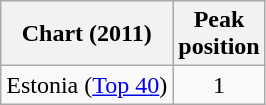<table class="wikitable">
<tr>
<th align="left">Chart (2011)</th>
<th align="left">Peak<br>position</th>
</tr>
<tr>
<td align="left">Estonia (<a href='#'>Top 40</a>)</td>
<td align="center">1</td>
</tr>
</table>
